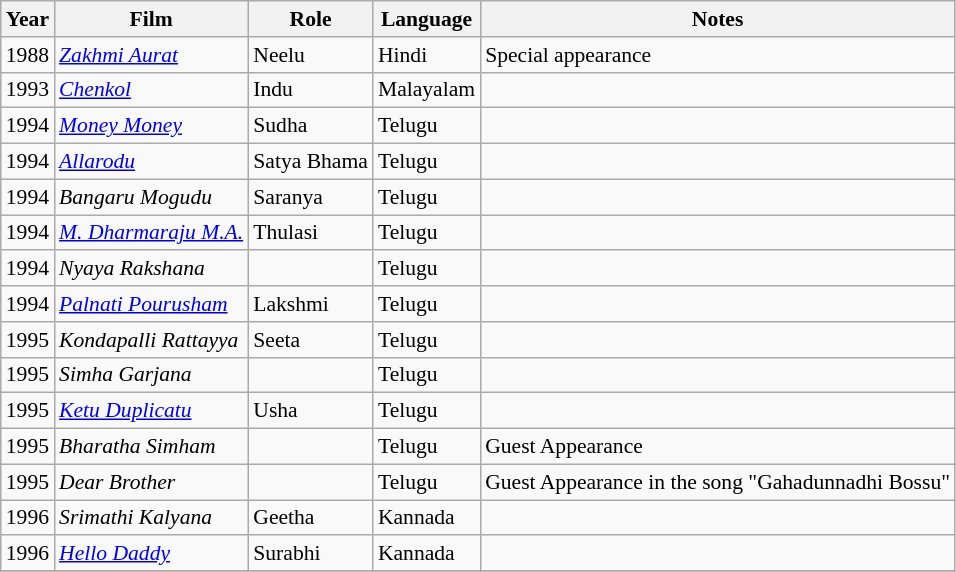<table class="wikitable" style="font-size: 90%;">
<tr>
<th>Year</th>
<th>Film</th>
<th>Role</th>
<th>Language</th>
<th>Notes</th>
</tr>
<tr>
<td>1988</td>
<td><em><a href='#'>Zakhmi Aurat</a></em></td>
<td>Neelu</td>
<td>Hindi</td>
<td>Special appearance</td>
</tr>
<tr>
<td>1993</td>
<td><em><a href='#'>Chenkol</a></em></td>
<td>Indu</td>
<td>Malayalam</td>
<td></td>
</tr>
<tr>
<td>1994</td>
<td><em><a href='#'>Money Money</a></em></td>
<td>Sudha</td>
<td>Telugu</td>
<td></td>
</tr>
<tr>
<td>1994</td>
<td><em><a href='#'>Allarodu</a></em></td>
<td>Satya Bhama</td>
<td>Telugu</td>
<td></td>
</tr>
<tr>
<td>1994</td>
<td><em>Bangaru Mogudu</em></td>
<td>Saranya</td>
<td>Telugu</td>
<td></td>
</tr>
<tr>
<td>1994</td>
<td><em><a href='#'>M. Dharmaraju M.A.</a></em></td>
<td>Thulasi</td>
<td>Telugu</td>
<td></td>
</tr>
<tr>
<td>1994</td>
<td><em>Nyaya Rakshana</em></td>
<td></td>
<td>Telugu</td>
<td></td>
</tr>
<tr>
<td>1994</td>
<td><em><a href='#'>Palnati Pourusham</a></em></td>
<td>Lakshmi</td>
<td>Telugu</td>
<td></td>
</tr>
<tr>
<td>1995</td>
<td><em>Kondapalli Rattayya</em></td>
<td>Seeta</td>
<td>Telugu</td>
<td></td>
</tr>
<tr>
<td>1995</td>
<td><em>Simha Garjana</em></td>
<td></td>
<td>Telugu</td>
<td></td>
</tr>
<tr>
<td>1995</td>
<td><em><a href='#'>Ketu Duplicatu</a></em></td>
<td>Usha</td>
<td>Telugu</td>
<td></td>
</tr>
<tr>
<td>1995</td>
<td><em>Bharatha Simham</em></td>
<td></td>
<td>Telugu</td>
<td>Guest Appearance</td>
</tr>
<tr>
<td>1995</td>
<td><em>Dear Brother</em></td>
<td></td>
<td>Telugu</td>
<td>Guest Appearance in the song "Gahadunnadhi Bossu"</td>
</tr>
<tr>
<td>1996</td>
<td><em>Srimathi Kalyana</em></td>
<td>Geetha</td>
<td>Kannada</td>
<td></td>
</tr>
<tr>
<td>1996</td>
<td><em><a href='#'>Hello Daddy</a></em></td>
<td>Surabhi</td>
<td>Kannada</td>
<td></td>
</tr>
<tr>
</tr>
</table>
